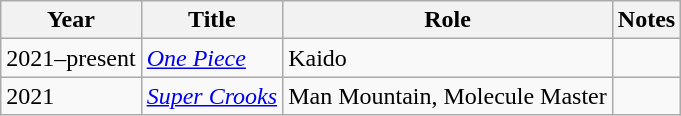<table class="wikitable sortable">
<tr>
<th>Year</th>
<th>Title</th>
<th>Role</th>
<th>Notes</th>
</tr>
<tr>
<td>2021–present</td>
<td><em><a href='#'>One Piece</a></em></td>
<td>Kaido</td>
<td></td>
</tr>
<tr>
<td>2021</td>
<td><em><a href='#'>Super Crooks</a></em></td>
<td>Man Mountain, Molecule Master</td>
<td></td>
</tr>
</table>
